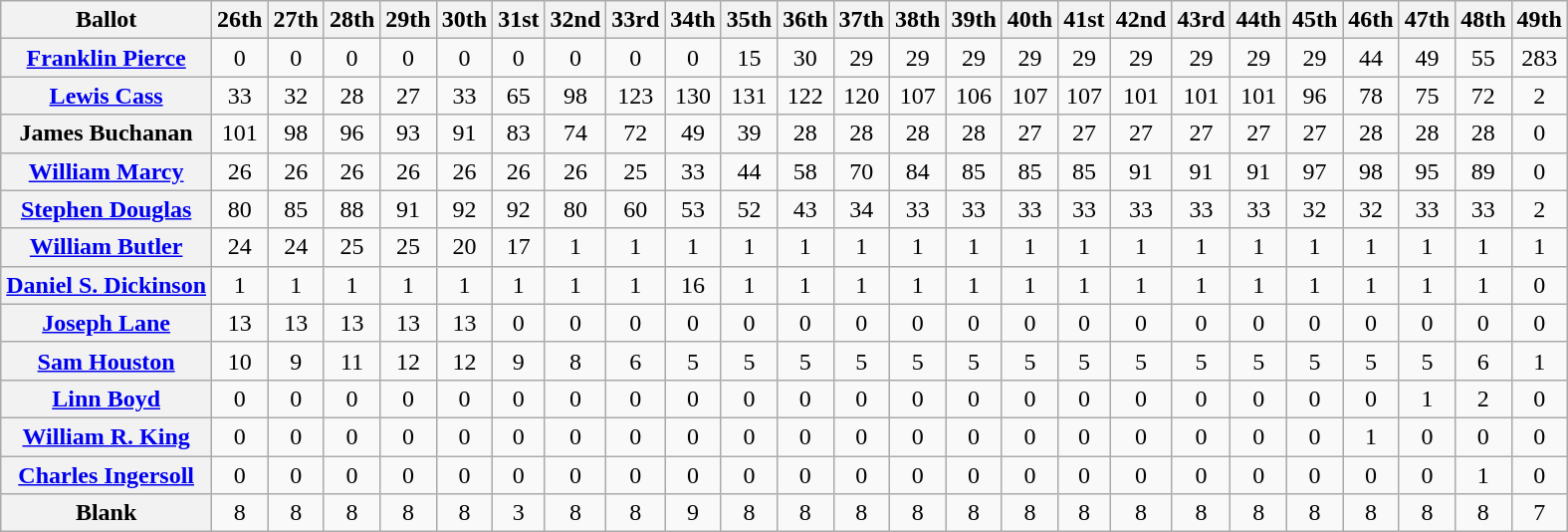<table class="wikitable sortable" style="text-align:center">
<tr>
<th>Ballot</th>
<th>26th</th>
<th>27th</th>
<th>28th</th>
<th>29th</th>
<th>30th</th>
<th>31st</th>
<th>32nd</th>
<th>33rd</th>
<th>34th</th>
<th>35th</th>
<th>36th</th>
<th>37th</th>
<th>38th</th>
<th>39th</th>
<th>40th</th>
<th>41st</th>
<th>42nd</th>
<th>43rd</th>
<th>44th</th>
<th>45th</th>
<th>46th</th>
<th>47th</th>
<th>48th</th>
<th>49th</th>
</tr>
<tr>
<th><a href='#'>Franklin Pierce</a></th>
<td>0</td>
<td>0</td>
<td>0</td>
<td>0</td>
<td>0</td>
<td>0</td>
<td>0</td>
<td>0</td>
<td>0</td>
<td>15</td>
<td>30</td>
<td>29</td>
<td>29</td>
<td>29</td>
<td>29</td>
<td>29</td>
<td>29</td>
<td>29</td>
<td>29</td>
<td>29</td>
<td>44</td>
<td>49</td>
<td>55</td>
<td>283</td>
</tr>
<tr>
<th><a href='#'>Lewis Cass</a></th>
<td>33</td>
<td>32</td>
<td>28</td>
<td>27</td>
<td>33</td>
<td>65</td>
<td>98</td>
<td>123</td>
<td>130</td>
<td>131</td>
<td>122</td>
<td>120</td>
<td>107</td>
<td>106</td>
<td>107</td>
<td>107</td>
<td>101</td>
<td>101</td>
<td>101</td>
<td>96</td>
<td>78</td>
<td>75</td>
<td>72</td>
<td>2</td>
</tr>
<tr>
<th><strong>James Buchanan</strong></th>
<td>101</td>
<td>98</td>
<td>96</td>
<td>93</td>
<td>91</td>
<td>83</td>
<td>74</td>
<td>72</td>
<td>49</td>
<td>39</td>
<td>28</td>
<td>28</td>
<td>28</td>
<td>28</td>
<td>27</td>
<td>27</td>
<td>27</td>
<td>27</td>
<td>27</td>
<td>27</td>
<td>28</td>
<td>28</td>
<td>28</td>
<td>0</td>
</tr>
<tr>
<th><a href='#'>William Marcy</a></th>
<td>26</td>
<td>26</td>
<td>26</td>
<td>26</td>
<td>26</td>
<td>26</td>
<td>26</td>
<td>25</td>
<td>33</td>
<td>44</td>
<td>58</td>
<td>70</td>
<td>84</td>
<td>85</td>
<td>85</td>
<td>85</td>
<td>91</td>
<td>91</td>
<td>91</td>
<td>97</td>
<td>98</td>
<td>95</td>
<td>89</td>
<td>0</td>
</tr>
<tr>
<th><a href='#'>Stephen Douglas</a></th>
<td>80</td>
<td>85</td>
<td>88</td>
<td>91</td>
<td>92</td>
<td>92</td>
<td>80</td>
<td>60</td>
<td>53</td>
<td>52</td>
<td>43</td>
<td>34</td>
<td>33</td>
<td>33</td>
<td>33</td>
<td>33</td>
<td>33</td>
<td>33</td>
<td>33</td>
<td>32</td>
<td>32</td>
<td>33</td>
<td>33</td>
<td>2</td>
</tr>
<tr>
<th><a href='#'>William Butler</a></th>
<td>24</td>
<td>24</td>
<td>25</td>
<td>25</td>
<td>20</td>
<td>17</td>
<td>1</td>
<td>1</td>
<td>1</td>
<td>1</td>
<td>1</td>
<td>1</td>
<td>1</td>
<td>1</td>
<td>1</td>
<td>1</td>
<td>1</td>
<td>1</td>
<td>1</td>
<td>1</td>
<td>1</td>
<td>1</td>
<td>1</td>
<td>1</td>
</tr>
<tr>
<th><a href='#'>Daniel S. Dickinson</a></th>
<td>1</td>
<td>1</td>
<td>1</td>
<td>1</td>
<td>1</td>
<td>1</td>
<td>1</td>
<td>1</td>
<td>16</td>
<td>1</td>
<td>1</td>
<td>1</td>
<td>1</td>
<td>1</td>
<td>1</td>
<td>1</td>
<td>1</td>
<td>1</td>
<td>1</td>
<td>1</td>
<td>1</td>
<td>1</td>
<td>1</td>
<td>0</td>
</tr>
<tr>
<th><a href='#'>Joseph Lane</a></th>
<td>13</td>
<td>13</td>
<td>13</td>
<td>13</td>
<td>13</td>
<td>0</td>
<td>0</td>
<td>0</td>
<td>0</td>
<td>0</td>
<td>0</td>
<td>0</td>
<td>0</td>
<td>0</td>
<td>0</td>
<td>0</td>
<td>0</td>
<td>0</td>
<td>0</td>
<td>0</td>
<td>0</td>
<td>0</td>
<td>0</td>
<td>0</td>
</tr>
<tr>
<th><a href='#'>Sam Houston</a></th>
<td>10</td>
<td>9</td>
<td>11</td>
<td>12</td>
<td>12</td>
<td>9</td>
<td>8</td>
<td>6</td>
<td>5</td>
<td>5</td>
<td>5</td>
<td>5</td>
<td>5</td>
<td>5</td>
<td>5</td>
<td>5</td>
<td>5</td>
<td>5</td>
<td>5</td>
<td>5</td>
<td>5</td>
<td>5</td>
<td>6</td>
<td>1</td>
</tr>
<tr>
<th><a href='#'>Linn Boyd</a></th>
<td>0</td>
<td>0</td>
<td>0</td>
<td>0</td>
<td>0</td>
<td>0</td>
<td>0</td>
<td>0</td>
<td>0</td>
<td>0</td>
<td>0</td>
<td>0</td>
<td>0</td>
<td>0</td>
<td>0</td>
<td>0</td>
<td>0</td>
<td>0</td>
<td>0</td>
<td>0</td>
<td>0</td>
<td>1</td>
<td>2</td>
<td>0</td>
</tr>
<tr>
<th><a href='#'>William R. King</a></th>
<td>0</td>
<td>0</td>
<td>0</td>
<td>0</td>
<td>0</td>
<td>0</td>
<td>0</td>
<td>0</td>
<td>0</td>
<td>0</td>
<td>0</td>
<td>0</td>
<td>0</td>
<td>0</td>
<td>0</td>
<td>0</td>
<td>0</td>
<td>0</td>
<td>0</td>
<td>0</td>
<td>1</td>
<td>0</td>
<td>0</td>
<td>0</td>
</tr>
<tr>
<th><a href='#'>Charles Ingersoll</a></th>
<td>0</td>
<td>0</td>
<td>0</td>
<td>0</td>
<td>0</td>
<td>0</td>
<td>0</td>
<td>0</td>
<td>0</td>
<td>0</td>
<td>0</td>
<td>0</td>
<td>0</td>
<td>0</td>
<td>0</td>
<td>0</td>
<td>0</td>
<td>0</td>
<td>0</td>
<td>0</td>
<td>0</td>
<td>0</td>
<td>1</td>
<td>0</td>
</tr>
<tr>
<th>Blank</th>
<td>8</td>
<td>8</td>
<td>8</td>
<td>8</td>
<td>8</td>
<td>3</td>
<td>8</td>
<td>8</td>
<td>9</td>
<td>8</td>
<td>8</td>
<td>8</td>
<td>8</td>
<td>8</td>
<td>8</td>
<td>8</td>
<td>8</td>
<td>8</td>
<td>8</td>
<td>8</td>
<td>8</td>
<td>8</td>
<td>8</td>
<td>7</td>
</tr>
</table>
